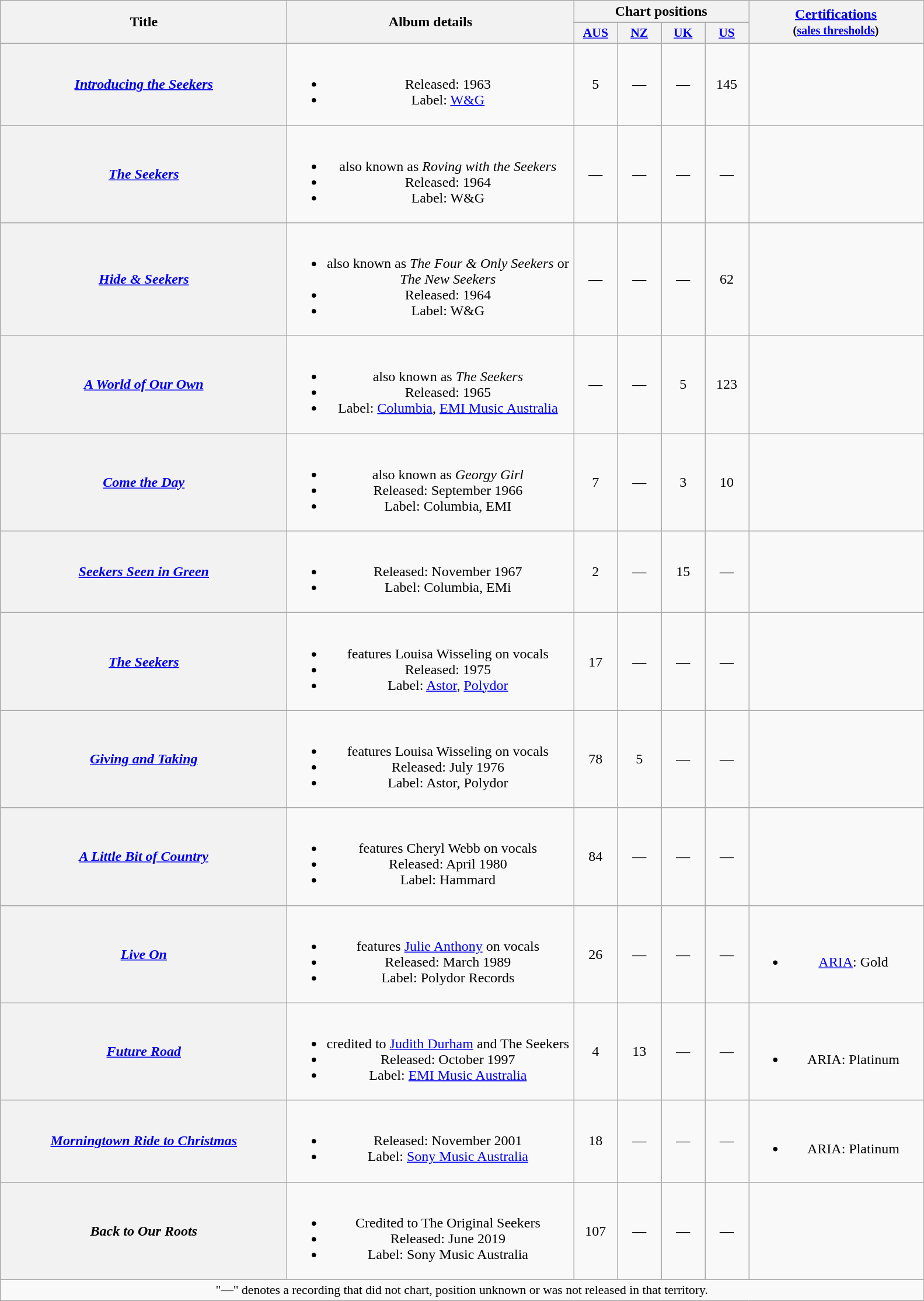<table class="wikitable plainrowheaders" style="text-align:center;">
<tr>
<th scope="col" rowspan="2" style="width:20em;">Title</th>
<th scope="col" rowspan="2" style="width:20em;">Album details</th>
<th scope="col" colspan="4">Chart positions</th>
<th rowspan="2" style="width:12em;"><a href='#'>Certifications</a><br><small>(<a href='#'>sales thresholds</a>)</small></th>
</tr>
<tr>
<th scope="col" style="width:3em;font-size:90%;"><a href='#'>AUS</a><br></th>
<th scope="col" style="width:3em;font-size:90%;"><a href='#'>NZ</a><br></th>
<th scope="col" style="width:3em;font-size:90%;"><a href='#'>UK</a><br></th>
<th scope="col" style="width:3em;font-size:90%;"><a href='#'>US</a><br></th>
</tr>
<tr>
<th scope="row"><em><a href='#'>Introducing the Seekers</a></em></th>
<td><br><ul><li>Released: 1963</li><li>Label: <a href='#'>W&G</a></li></ul></td>
<td>5</td>
<td>—</td>
<td>—</td>
<td>145</td>
<td></td>
</tr>
<tr>
<th scope="row"><em><a href='#'>The Seekers</a></em></th>
<td><br><ul><li>also known as <em>Roving with the Seekers</em></li><li>Released: 1964</li><li>Label: W&G</li></ul></td>
<td>—</td>
<td>—</td>
<td>—</td>
<td>—</td>
<td></td>
</tr>
<tr>
<th scope="row"><em><a href='#'>Hide & Seekers</a></em></th>
<td><br><ul><li>also known as <em>The Four & Only Seekers</em> or <em>The New Seekers</em></li><li>Released: 1964</li><li>Label: W&G</li></ul></td>
<td>—</td>
<td>—</td>
<td>—</td>
<td>62</td>
<td></td>
</tr>
<tr>
<th scope="row"><em><a href='#'>A World of Our Own</a></em></th>
<td><br><ul><li>also known as <em>The Seekers</em></li><li>Released: 1965</li><li>Label: <a href='#'>Columbia</a>, <a href='#'>EMI Music Australia</a></li></ul></td>
<td>—</td>
<td>—</td>
<td>5</td>
<td>123</td>
<td></td>
</tr>
<tr>
<th scope="row"><em><a href='#'>Come the Day</a></em></th>
<td><br><ul><li>also known as <em>Georgy Girl</em></li><li>Released: September 1966</li><li>Label: Columbia, EMI</li></ul></td>
<td>7</td>
<td>—</td>
<td>3</td>
<td>10</td>
<td></td>
</tr>
<tr>
<th scope="row"><em><a href='#'>Seekers Seen in Green</a></em></th>
<td><br><ul><li>Released: November 1967</li><li>Label: Columbia, EMi</li></ul></td>
<td>2</td>
<td>—</td>
<td>15</td>
<td>—</td>
<td></td>
</tr>
<tr>
<th scope="row"><em><a href='#'>The Seekers</a></em></th>
<td><br><ul><li>features Louisa Wisseling on vocals</li><li>Released: 1975</li><li>Label: <a href='#'>Astor</a>, <a href='#'>Polydor</a></li></ul></td>
<td>17</td>
<td>—</td>
<td>—</td>
<td>—</td>
<td></td>
</tr>
<tr>
<th scope="row"><em><a href='#'>Giving and Taking</a></em></th>
<td><br><ul><li>features Louisa Wisseling on vocals</li><li>Released: July 1976</li><li>Label: Astor, Polydor</li></ul></td>
<td>78</td>
<td>5</td>
<td>—</td>
<td>—</td>
<td></td>
</tr>
<tr>
<th scope="row"><em><a href='#'>A Little Bit of Country</a></em></th>
<td><br><ul><li>features Cheryl Webb on vocals</li><li>Released: April 1980</li><li>Label: Hammard</li></ul></td>
<td>84</td>
<td>—</td>
<td>—</td>
<td>—</td>
<td></td>
</tr>
<tr>
<th scope="row"><em><a href='#'>Live On</a></em></th>
<td><br><ul><li>features <a href='#'>Julie Anthony</a> on vocals</li><li>Released: March 1989</li><li>Label: Polydor Records</li></ul></td>
<td>26</td>
<td>—</td>
<td>—</td>
<td>—</td>
<td><br><ul><li><a href='#'>ARIA</a>: Gold</li></ul></td>
</tr>
<tr>
<th scope="row"><em><a href='#'>Future Road</a></em></th>
<td><br><ul><li>credited to <a href='#'>Judith Durham</a> and The Seekers</li><li>Released: October 1997</li><li>Label: <a href='#'>EMI Music Australia</a></li></ul></td>
<td>4</td>
<td>13</td>
<td>—</td>
<td>—</td>
<td><br><ul><li>ARIA: Platinum</li></ul></td>
</tr>
<tr>
<th scope="row"><em><a href='#'>Morningtown Ride to Christmas</a></em></th>
<td><br><ul><li>Released: November 2001</li><li>Label: <a href='#'>Sony Music Australia</a></li></ul></td>
<td>18</td>
<td>—</td>
<td>—</td>
<td>—</td>
<td><br><ul><li>ARIA: Platinum</li></ul></td>
</tr>
<tr>
<th scope="row"><em>Back to Our Roots</em></th>
<td><br><ul><li>Credited to The Original Seekers</li><li>Released: June 2019</li><li>Label: Sony Music Australia</li></ul></td>
<td>107</td>
<td>—</td>
<td>—</td>
<td>—</td>
<td></td>
</tr>
<tr>
<td colspan="20" style="font-size:90%">"—" denotes a recording that did not chart, position unknown or was not released in that territory.</td>
</tr>
</table>
